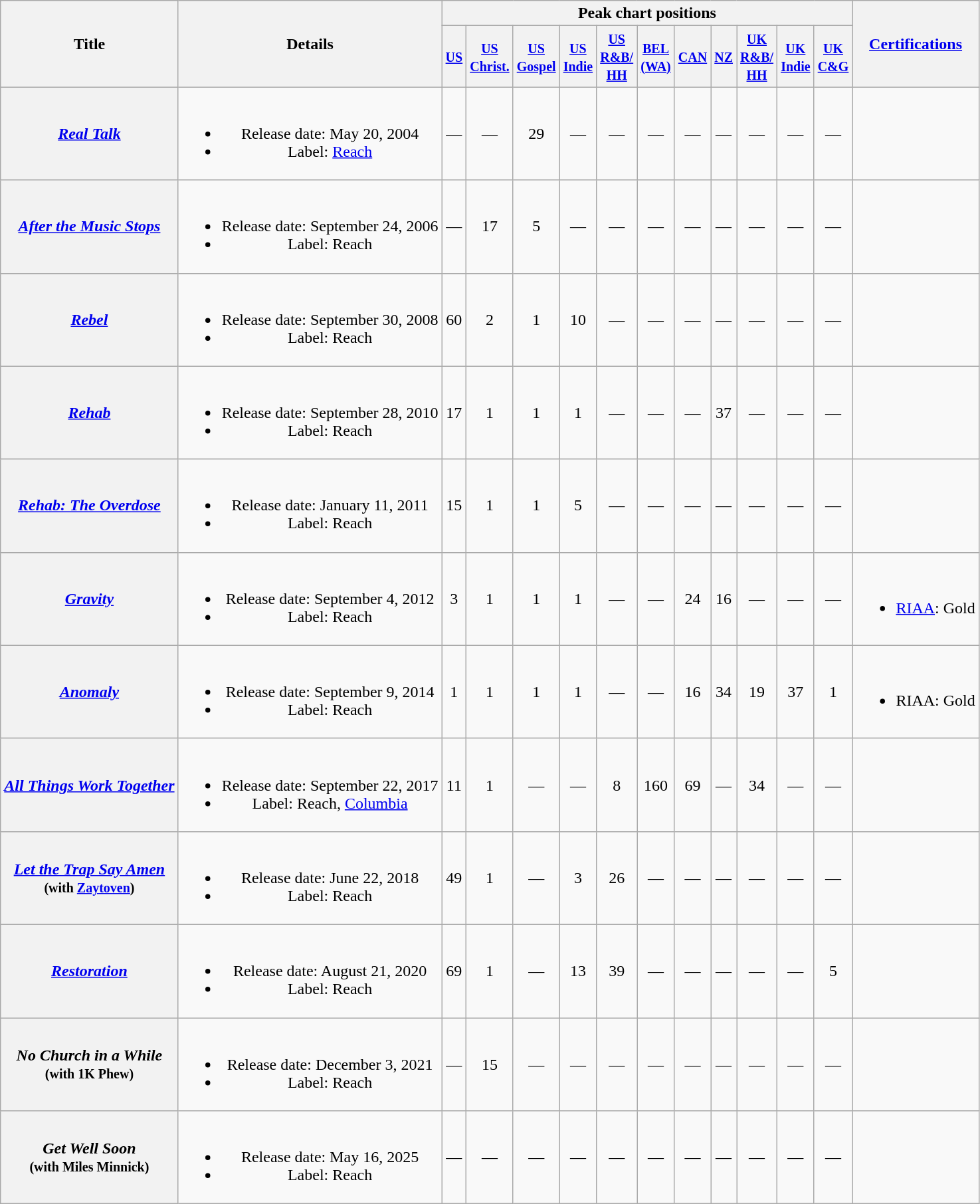<table class="wikitable plainrowheaders" style="text-align:center;">
<tr>
<th scope="col" rowspan="2">Title</th>
<th rowspan="2">Details</th>
<th colspan="11" scope="colgroup">Peak chart positions</th>
<th scope="col" rowspan="2"><a href='#'>Certifications</a></th>
</tr>
<tr>
<th scope="col"><small><a href='#'>US</a><br></small></th>
<th scope="col"><small><a href='#'>US<br>Christ.</a><br></small></th>
<th scope="col"><small><a href='#'>US<br>Gospel</a><br></small></th>
<th scope="col"><small><a href='#'>US<br>Indie</a><br></small></th>
<th scope="col"><small><a href='#'>US<br>R&B/<br>HH</a><br></small></th>
<th scope="col"><small><a href='#'>BEL<br>(WA)</a><br></small></th>
<th scope="col"><small><a href='#'>CAN</a><br></small></th>
<th scope="col"><small><a href='#'>NZ</a><br></small></th>
<th scope="col"><small><a href='#'>UK<br>R&B/<br>HH</a><br></small></th>
<th scope="col"><small><a href='#'>UK<br>Indie</a><br></small></th>
<th scope="col"><small><a href='#'>UK<br>C&G</a><br></small></th>
</tr>
<tr>
<th scope="row"><em><a href='#'>Real Talk</a></em></th>
<td><br><ul><li>Release date: May 20, 2004</li><li>Label: <a href='#'>Reach</a></li></ul></td>
<td>—</td>
<td>—</td>
<td>29</td>
<td>—</td>
<td>—</td>
<td>—</td>
<td>—</td>
<td>—</td>
<td>—</td>
<td>—</td>
<td>—</td>
<td></td>
</tr>
<tr>
<th scope="row"><em><a href='#'>After the Music Stops</a></em></th>
<td><br><ul><li>Release date: September 24, 2006</li><li>Label: Reach</li></ul></td>
<td>—</td>
<td>17</td>
<td>5</td>
<td>—</td>
<td>—</td>
<td>—</td>
<td>—</td>
<td>—</td>
<td>—</td>
<td>—</td>
<td>—</td>
<td></td>
</tr>
<tr>
<th scope="row"><em><a href='#'>Rebel</a></em></th>
<td><br><ul><li>Release date: September 30, 2008</li><li>Label: Reach</li></ul></td>
<td>60</td>
<td>2</td>
<td>1</td>
<td>10</td>
<td>—</td>
<td>—</td>
<td>—</td>
<td>—</td>
<td>—</td>
<td>—</td>
<td>—</td>
<td></td>
</tr>
<tr>
<th scope="row"><em><a href='#'>Rehab</a></em></th>
<td><br><ul><li>Release date: September 28, 2010</li><li>Label: Reach</li></ul></td>
<td>17</td>
<td>1</td>
<td>1</td>
<td>1</td>
<td>—</td>
<td>—</td>
<td>—</td>
<td>37</td>
<td>—</td>
<td>—</td>
<td>—</td>
<td></td>
</tr>
<tr>
<th scope="row"><em><a href='#'>Rehab: The Overdose</a></em></th>
<td><br><ul><li>Release date: January 11, 2011</li><li>Label: Reach</li></ul></td>
<td>15</td>
<td>1</td>
<td>1</td>
<td>5</td>
<td>—</td>
<td>—</td>
<td>—</td>
<td>—</td>
<td>—</td>
<td>—</td>
<td>—</td>
<td></td>
</tr>
<tr>
<th scope="row"><em><a href='#'>Gravity</a></em></th>
<td><br><ul><li>Release date: September 4, 2012</li><li>Label: Reach</li></ul></td>
<td>3</td>
<td>1</td>
<td>1</td>
<td>1</td>
<td>—</td>
<td>—</td>
<td>24</td>
<td>16</td>
<td>—</td>
<td>—</td>
<td>—</td>
<td><br><ul><li><a href='#'>RIAA</a>: Gold</li></ul></td>
</tr>
<tr>
<th scope="row"><em><a href='#'>Anomaly</a></em></th>
<td><br><ul><li>Release date: September 9, 2014</li><li>Label: Reach</li></ul></td>
<td>1</td>
<td>1</td>
<td>1</td>
<td>1</td>
<td>—</td>
<td>—</td>
<td>16</td>
<td>34</td>
<td>19</td>
<td>37</td>
<td>1</td>
<td><br><ul><li>RIAA: Gold</li></ul></td>
</tr>
<tr>
<th scope="row"><em><a href='#'>All Things Work Together</a></em></th>
<td><br><ul><li>Release date: September 22, 2017</li><li>Label: Reach, <a href='#'>Columbia</a></li></ul></td>
<td>11</td>
<td>1</td>
<td>—</td>
<td>—</td>
<td>8</td>
<td>160</td>
<td>69</td>
<td>—</td>
<td>34</td>
<td>—</td>
<td>—</td>
<td></td>
</tr>
<tr>
<th scope="row"><em><a href='#'>Let the Trap Say Amen</a></em><br><small>(with <a href='#'>Zaytoven</a>)</small></th>
<td><br><ul><li>Release date: June 22, 2018</li><li>Label: Reach</li></ul></td>
<td>49</td>
<td>1</td>
<td>—</td>
<td>3</td>
<td>26</td>
<td>—</td>
<td>—</td>
<td>—</td>
<td>—</td>
<td>—</td>
<td>—</td>
<td></td>
</tr>
<tr>
<th scope="row"><em><a href='#'>Restoration</a></em></th>
<td><br><ul><li>Release date: August 21, 2020</li><li>Label: Reach</li></ul></td>
<td>69</td>
<td>1</td>
<td>—</td>
<td>13</td>
<td>39</td>
<td>—</td>
<td>—</td>
<td>—</td>
<td>—</td>
<td>—</td>
<td>5</td>
<td></td>
</tr>
<tr>
<th scope="row"><em>No Church in a While</em><br><small>(with 1K Phew)</small></th>
<td><br><ul><li>Release date: December 3, 2021</li><li>Label: Reach</li></ul></td>
<td>—</td>
<td>15<br></td>
<td>—</td>
<td>—</td>
<td>—</td>
<td>—</td>
<td>—</td>
<td>—</td>
<td>—</td>
<td>—</td>
<td>—</td>
<td></td>
</tr>
<tr>
<th scope="row"><em>Get Well Soon</em><br><small>(with Miles Minnick)</small></th>
<td><br><ul><li>Release date: May 16, 2025</li><li>Label: Reach</li></ul></td>
<td>—</td>
<td>—</td>
<td>—</td>
<td>—</td>
<td>—</td>
<td>—</td>
<td>—</td>
<td>—</td>
<td>—</td>
<td>—</td>
<td>—</td>
</tr>
</table>
